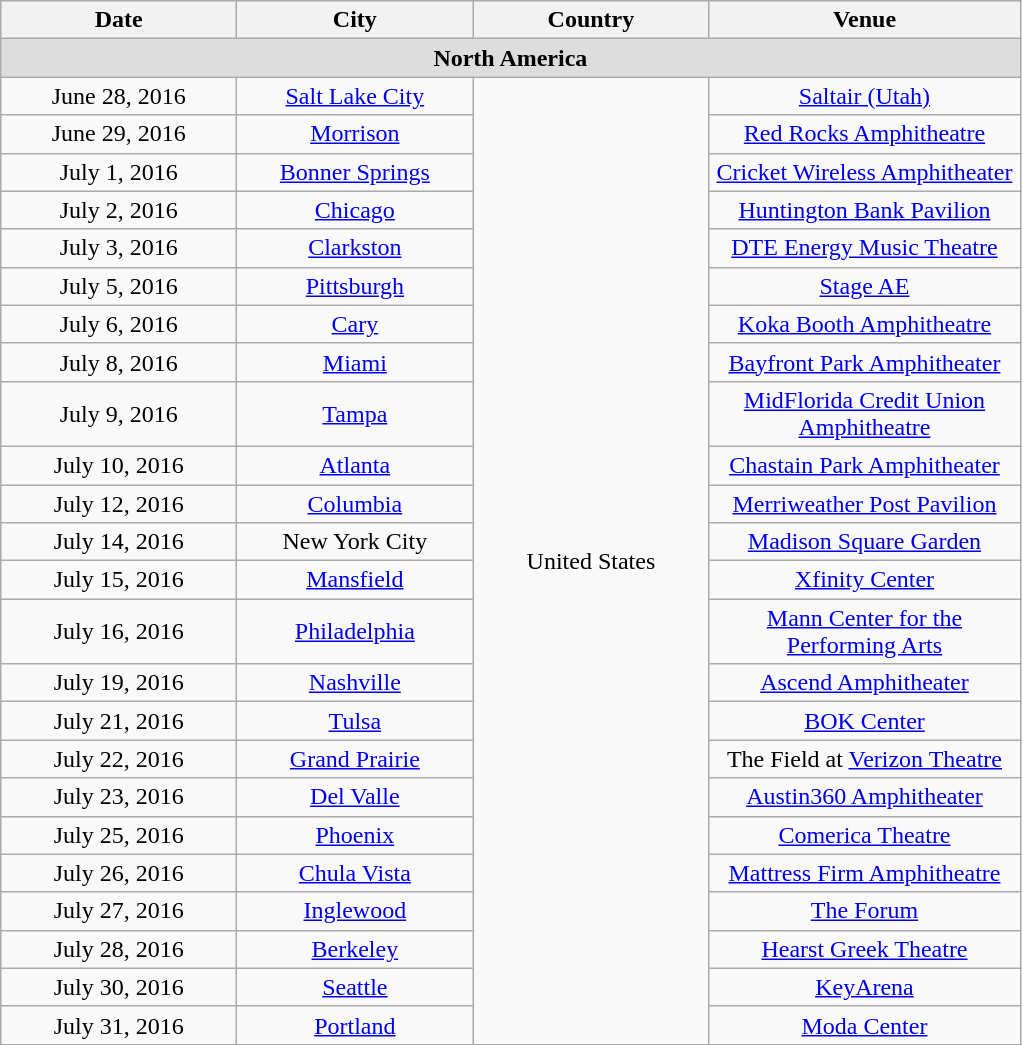<table class="wikitable" style="text-align:center;">
<tr>
<th width="150">Date</th>
<th width="150">City</th>
<th width="150">Country</th>
<th width="200">Venue</th>
</tr>
<tr bgcolor="#DDDDDD">
<td colspan="4"><strong>North America</strong></td>
</tr>
<tr>
<td>June 28, 2016</td>
<td><a href='#'>Salt Lake City</a></td>
<td rowspan="24">United States</td>
<td><a href='#'>Saltair (Utah)</a></td>
</tr>
<tr>
<td>June 29, 2016</td>
<td><a href='#'>Morrison</a></td>
<td><a href='#'>Red Rocks Amphitheatre</a></td>
</tr>
<tr>
<td>July 1, 2016</td>
<td><a href='#'>Bonner Springs</a></td>
<td><a href='#'>Cricket Wireless Amphitheater</a></td>
</tr>
<tr>
<td>July 2, 2016</td>
<td><a href='#'>Chicago</a></td>
<td><a href='#'>Huntington Bank Pavilion</a></td>
</tr>
<tr>
<td>July 3, 2016</td>
<td><a href='#'>Clarkston</a></td>
<td><a href='#'>DTE Energy Music Theatre</a></td>
</tr>
<tr>
<td>July 5, 2016</td>
<td><a href='#'>Pittsburgh</a></td>
<td><a href='#'>Stage AE</a></td>
</tr>
<tr>
<td>July 6, 2016</td>
<td><a href='#'>Cary</a></td>
<td><a href='#'>Koka Booth Amphitheatre</a></td>
</tr>
<tr>
<td>July 8, 2016</td>
<td><a href='#'>Miami</a></td>
<td><a href='#'>Bayfront Park Amphitheater</a></td>
</tr>
<tr>
<td>July 9, 2016</td>
<td><a href='#'>Tampa</a></td>
<td><a href='#'>MidFlorida Credit Union Amphitheatre</a></td>
</tr>
<tr>
<td>July 10, 2016</td>
<td><a href='#'>Atlanta</a></td>
<td><a href='#'>Chastain Park Amphitheater</a></td>
</tr>
<tr>
<td>July 12, 2016</td>
<td><a href='#'>Columbia</a></td>
<td><a href='#'>Merriweather Post Pavilion</a></td>
</tr>
<tr>
<td>July 14, 2016</td>
<td>New York City</td>
<td><a href='#'>Madison Square Garden</a></td>
</tr>
<tr>
<td>July 15, 2016</td>
<td><a href='#'>Mansfield</a></td>
<td><a href='#'>Xfinity Center</a></td>
</tr>
<tr>
<td>July 16, 2016</td>
<td><a href='#'>Philadelphia</a></td>
<td><a href='#'>Mann Center for the Performing Arts</a></td>
</tr>
<tr>
<td>July 19, 2016</td>
<td><a href='#'>Nashville</a></td>
<td><a href='#'>Ascend Amphitheater</a></td>
</tr>
<tr>
<td>July 21, 2016</td>
<td><a href='#'>Tulsa</a></td>
<td><a href='#'>BOK Center</a></td>
</tr>
<tr>
<td>July 22, 2016</td>
<td><a href='#'>Grand Prairie</a></td>
<td>The Field at <a href='#'>Verizon Theatre</a></td>
</tr>
<tr>
<td>July 23, 2016</td>
<td><a href='#'>Del Valle</a></td>
<td><a href='#'>Austin360 Amphitheater</a></td>
</tr>
<tr>
<td>July 25, 2016</td>
<td><a href='#'>Phoenix</a></td>
<td><a href='#'>Comerica Theatre</a></td>
</tr>
<tr>
<td>July 26, 2016</td>
<td><a href='#'>Chula Vista</a></td>
<td><a href='#'>Mattress Firm Amphitheatre</a></td>
</tr>
<tr>
<td>July 27, 2016</td>
<td><a href='#'>Inglewood</a></td>
<td><a href='#'>The Forum</a></td>
</tr>
<tr>
<td>July 28, 2016</td>
<td><a href='#'>Berkeley</a></td>
<td><a href='#'>Hearst Greek Theatre</a></td>
</tr>
<tr>
<td>July 30, 2016</td>
<td><a href='#'>Seattle</a></td>
<td><a href='#'>KeyArena</a></td>
</tr>
<tr>
<td>July 31, 2016</td>
<td><a href='#'>Portland</a></td>
<td><a href='#'>Moda Center</a></td>
</tr>
</table>
